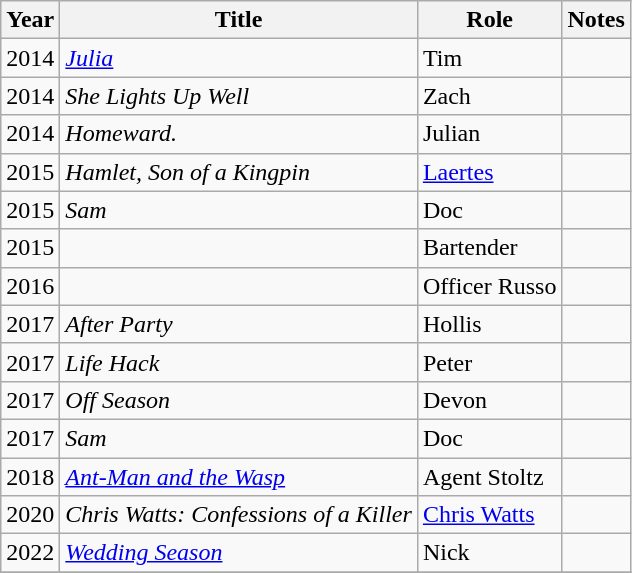<table class="wikitable sortable">
<tr>
<th>Year</th>
<th>Title</th>
<th>Role</th>
<th class="unsortable">Notes</th>
</tr>
<tr>
<td>2014</td>
<td><em><a href='#'>Julia</a></em></td>
<td>Tim</td>
<td></td>
</tr>
<tr>
<td>2014</td>
<td><em>She Lights Up Well</em></td>
<td>Zach</td>
<td></td>
</tr>
<tr>
<td>2014</td>
<td><em>Homeward.</em></td>
<td>Julian</td>
<td></td>
</tr>
<tr>
<td>2015</td>
<td><em>Hamlet, Son of a Kingpin</em></td>
<td><a href='#'>Laertes</a></td>
<td></td>
</tr>
<tr>
<td>2015</td>
<td><em>Sam</em></td>
<td>Doc</td>
<td></td>
</tr>
<tr>
<td>2015</td>
<td><em></em></td>
<td>Bartender</td>
<td></td>
</tr>
<tr>
<td>2016</td>
<td><em></em></td>
<td>Officer Russo</td>
<td></td>
</tr>
<tr>
<td>2017</td>
<td><em>After Party</em></td>
<td>Hollis</td>
<td></td>
</tr>
<tr>
<td>2017</td>
<td><em>Life Hack</em></td>
<td>Peter</td>
<td></td>
</tr>
<tr>
<td>2017</td>
<td><em>Off Season</em></td>
<td>Devon</td>
<td></td>
</tr>
<tr>
<td>2017</td>
<td><em>Sam</em></td>
<td>Doc</td>
<td></td>
</tr>
<tr>
<td>2018</td>
<td><em><a href='#'>Ant-Man and the Wasp</a></em></td>
<td>Agent Stoltz</td>
<td></td>
</tr>
<tr>
<td>2020</td>
<td><em>Chris Watts: Confessions of a Killer</em></td>
<td><a href='#'>Chris Watts</a></td>
<td></td>
</tr>
<tr>
<td>2022</td>
<td><em><a href='#'>Wedding Season</a></em></td>
<td>Nick</td>
<td></td>
</tr>
<tr>
</tr>
</table>
